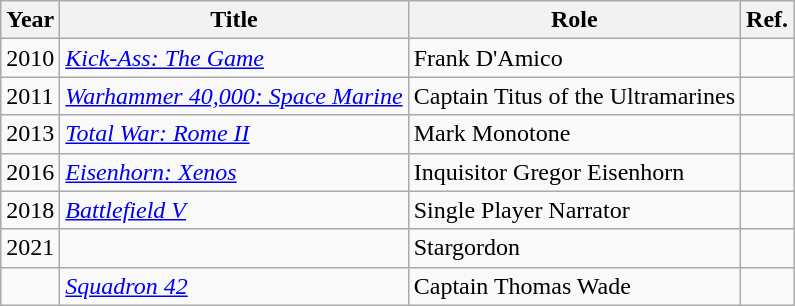<table class="wikitable sortable">
<tr>
<th>Year</th>
<th>Title</th>
<th>Role</th>
<th>Ref.</th>
</tr>
<tr>
<td>2010</td>
<td><em><a href='#'>Kick-Ass: The Game</a></em></td>
<td>Frank D'Amico</td>
<td></td>
</tr>
<tr>
<td>2011</td>
<td><em><a href='#'>Warhammer 40,000: Space Marine</a></em></td>
<td>Captain Titus of the Ultramarines</td>
<td></td>
</tr>
<tr>
<td>2013</td>
<td><em><a href='#'>Total War: Rome II</a></em></td>
<td>Mark Monotone</td>
<td></td>
</tr>
<tr>
<td>2016</td>
<td><em><a href='#'>Eisenhorn: Xenos</a></em></td>
<td>Inquisitor Gregor Eisenhorn</td>
<td></td>
</tr>
<tr>
<td>2018</td>
<td><em><a href='#'>Battlefield V</a></em></td>
<td>Single Player Narrator</td>
<td></td>
</tr>
<tr>
<td>2021</td>
<td><em></em></td>
<td>Stargordon</td>
<td></td>
</tr>
<tr>
<td></td>
<td><a href='#'><em>Squadron 42</em></a></td>
<td>Captain Thomas Wade</td>
<td></td>
</tr>
</table>
